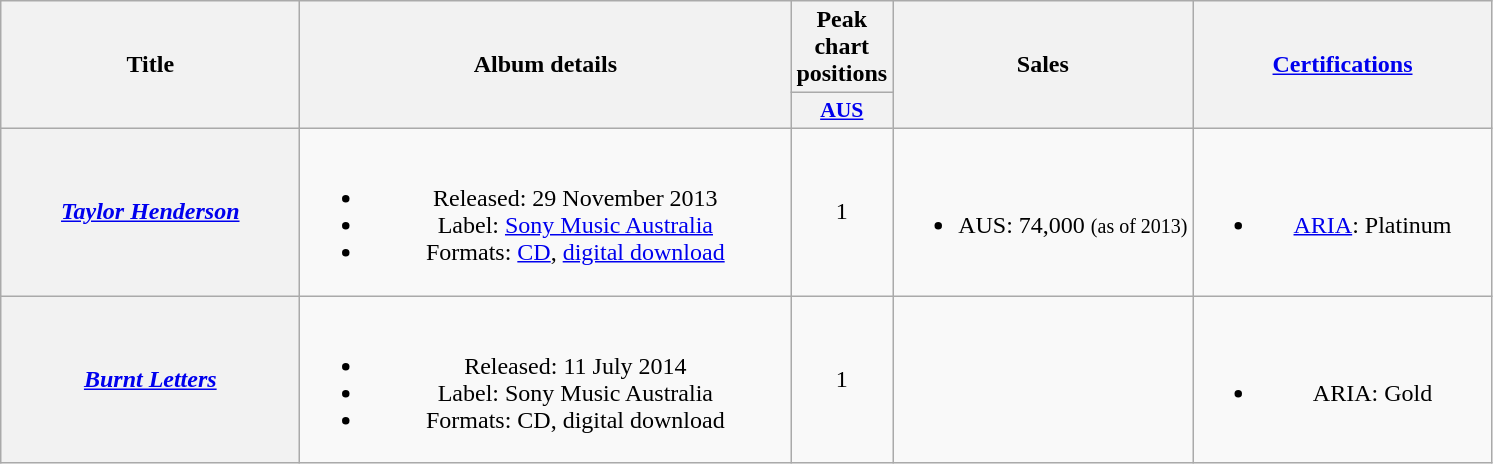<table class="wikitable plainrowheaders" style="text-align:center;">
<tr>
<th scope="col" rowspan="2" style="width:12em;">Title</th>
<th scope="col" rowspan="2" style="width:20em;">Album details</th>
<th scope="col" colspan="1">Peak chart positions</th>
<th scope="col" rowspan="2">Sales</th>
<th scope="col" rowspan="2" style="width:12em;"><a href='#'>Certifications</a></th>
</tr>
<tr>
<th scope="col" style="width:3em;font-size:90%;"><a href='#'>AUS</a><br></th>
</tr>
<tr>
<th scope="row"><em><a href='#'>Taylor Henderson</a></em></th>
<td><br><ul><li>Released: 29 November 2013</li><li>Label: <a href='#'>Sony Music Australia</a></li><li>Formats: <a href='#'>CD</a>, <a href='#'>digital download</a></li></ul></td>
<td>1</td>
<td><br><ul><li>AUS: 74,000 <small>(as of 2013)</small></li></ul></td>
<td><br><ul><li><a href='#'>ARIA</a>: Platinum</li></ul></td>
</tr>
<tr>
<th scope="row"><em><a href='#'>Burnt Letters</a></em></th>
<td><br><ul><li>Released: 11 July 2014</li><li>Label: Sony Music Australia</li><li>Formats: CD, digital download</li></ul></td>
<td>1</td>
<td></td>
<td><br><ul><li>ARIA: Gold</li></ul></td>
</tr>
</table>
